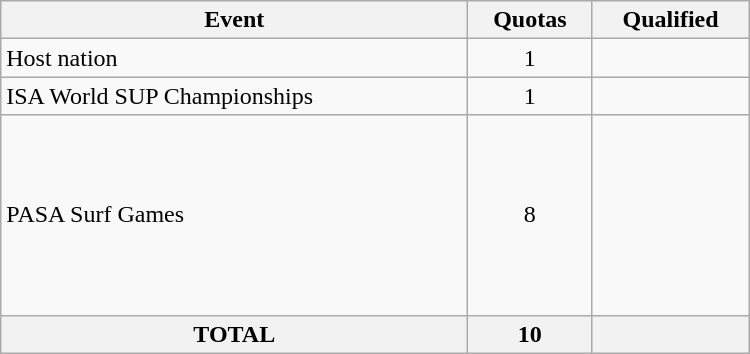<table class="wikitable" width=500>
<tr>
<th>Event</th>
<th>Quotas</th>
<th>Qualified</th>
</tr>
<tr>
<td>Host nation</td>
<td align="center">1</td>
<td></td>
</tr>
<tr>
<td>ISA World SUP Championships</td>
<td align="center">1</td>
<td></td>
</tr>
<tr>
<td>PASA Surf Games</td>
<td align="center">8</td>
<td><br><br><br><br><br><br><br></td>
</tr>
<tr>
<th>TOTAL</th>
<th>10</th>
<th></th>
</tr>
</table>
